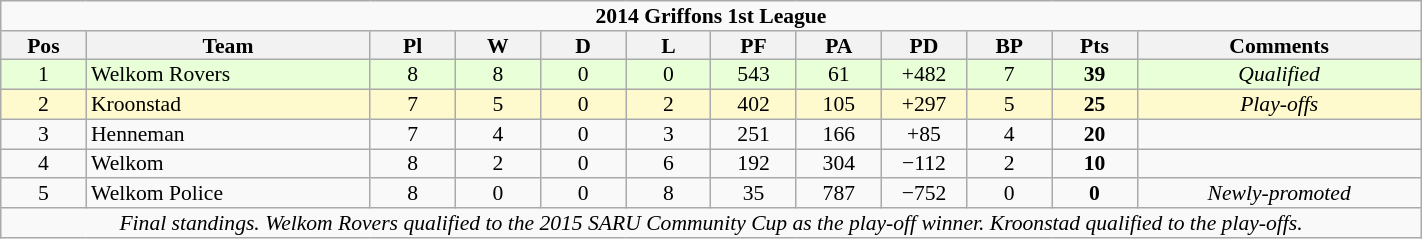<table class="wikitable"  style="text-align:center; line-height:90%; font-size:90%; width:75%;">
<tr>
<td colspan=12><strong>2014 Griffons 1st League</strong></td>
</tr>
<tr>
<th style="width:6%;">Pos</th>
<th style="width:20%;">Team</th>
<th style="width:6%;">Pl</th>
<th style="width:6%;">W</th>
<th style="width:6%;">D</th>
<th style="width:6%;">L</th>
<th style="width:6%;">PF</th>
<th style="width:6%;">PA</th>
<th style="width:6%;">PD</th>
<th style="width:6%;">BP</th>
<th style="width:6%;">Pts</th>
<th style="width:20%;">Comments<br></th>
</tr>
<tr bgcolor="#E8FFD8">
<td>1</td>
<td style="text-align:left;">Welkom Rovers</td>
<td>8</td>
<td>8</td>
<td>0</td>
<td>0</td>
<td>543</td>
<td>61</td>
<td>+482</td>
<td>7</td>
<td><strong>39</strong></td>
<td><em>Qualified</em></td>
</tr>
<tr bgcolor="#FFFACD">
<td>2</td>
<td style="text-align:left;">Kroonstad</td>
<td>7</td>
<td>5</td>
<td>0</td>
<td>2</td>
<td>402</td>
<td>105</td>
<td>+297</td>
<td>5</td>
<td><strong>25</strong></td>
<td><em>Play-offs</em></td>
</tr>
<tr>
<td>3</td>
<td style="text-align:left;">Henneman</td>
<td>7</td>
<td>4</td>
<td>0</td>
<td>3</td>
<td>251</td>
<td>166</td>
<td>+85</td>
<td>4</td>
<td><strong>20</strong></td>
<td></td>
</tr>
<tr>
<td>4</td>
<td style="text-align:left;">Welkom</td>
<td>8</td>
<td>2</td>
<td>0</td>
<td>6</td>
<td>192</td>
<td>304</td>
<td>−112</td>
<td>2</td>
<td><strong>10</strong></td>
<td></td>
</tr>
<tr>
<td>5</td>
<td style="text-align:left;">Welkom Police</td>
<td>8</td>
<td>0</td>
<td>0</td>
<td>8</td>
<td>35</td>
<td>787</td>
<td>−752</td>
<td>0</td>
<td><strong>0</strong></td>
<td><em>Newly-promoted</em></td>
</tr>
<tr>
<td colspan=12><em>Final standings. Welkom Rovers qualified to the 2015 SARU Community Cup as the play-off winner. Kroonstad qualified to the play-offs.</em></td>
</tr>
</table>
